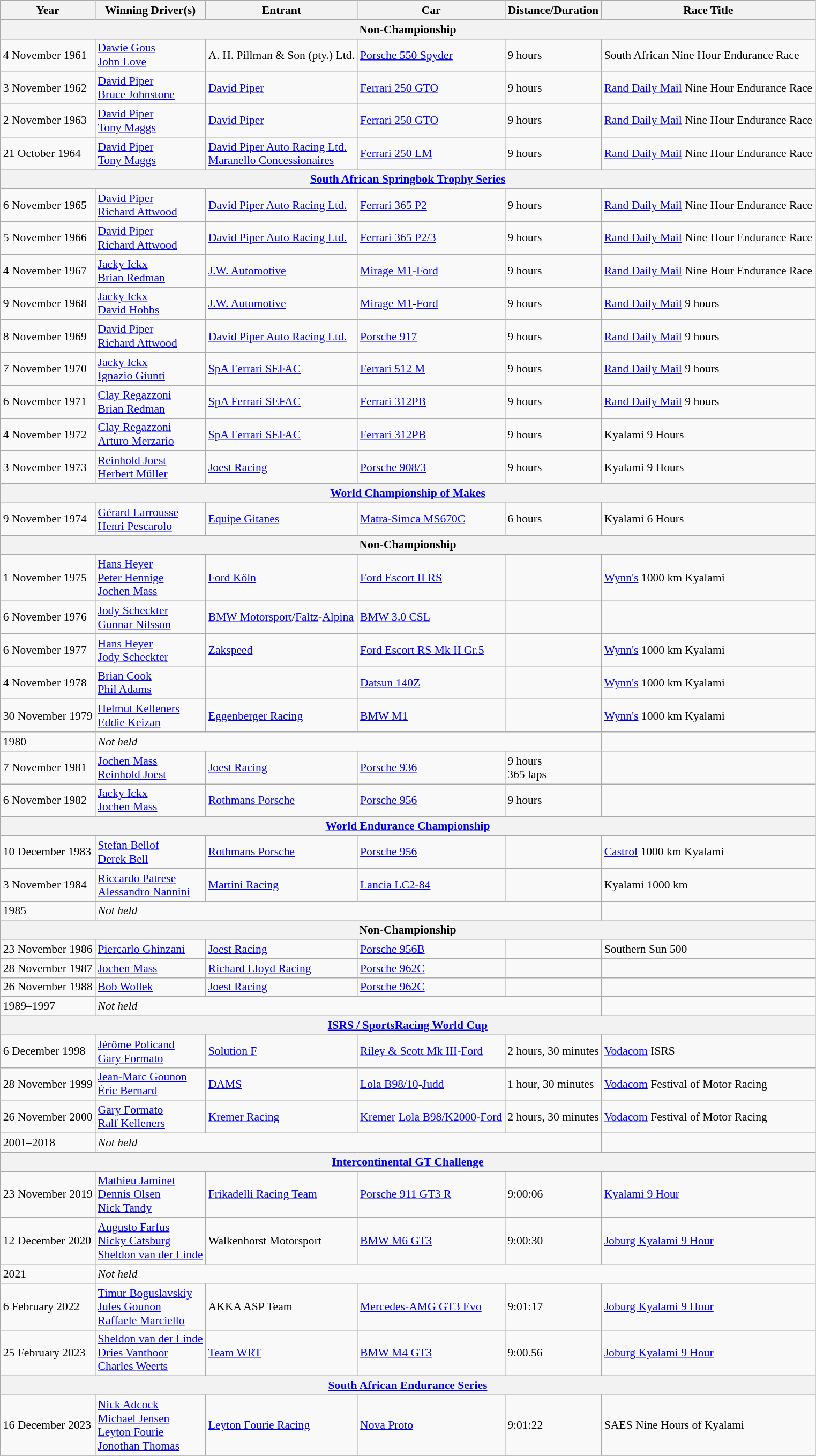<table class="wikitable" style="font-size: 90%;">
<tr>
<th>Year</th>
<th>Winning Driver(s)</th>
<th>Entrant</th>
<th>Car</th>
<th>Distance/Duration</th>
<th>Race Title</th>
</tr>
<tr>
<th colspan="6">Non-Championship</th>
</tr>
<tr>
<td>4 November 1961</td>
<td> <a href='#'>Dawie Gous</a><br> <a href='#'>John Love</a></td>
<td> A. H. Pillman & Son (pty.) Ltd.</td>
<td><a href='#'>Porsche 550 Spyder</a></td>
<td>9 hours<br></td>
<td>South African Nine Hour Endurance Race</td>
</tr>
<tr>
<td>3 November 1962</td>
<td> <a href='#'>David Piper</a><br> <a href='#'>Bruce Johnstone</a></td>
<td> <a href='#'>David Piper</a></td>
<td><a href='#'>Ferrari 250 GTO</a></td>
<td>9 hours<br></td>
<td><a href='#'>Rand Daily Mail</a> Nine Hour Endurance Race</td>
</tr>
<tr>
<td>2 November 1963</td>
<td> <a href='#'>David Piper</a><br> <a href='#'>Tony Maggs</a></td>
<td> <a href='#'>David Piper</a></td>
<td><a href='#'>Ferrari 250 GTO</a></td>
<td>9 hours<br></td>
<td><a href='#'>Rand Daily Mail</a> Nine Hour Endurance Race</td>
</tr>
<tr>
<td>21 October 1964</td>
<td> <a href='#'>David Piper</a><br> <a href='#'>Tony Maggs</a></td>
<td> <a href='#'>David Piper Auto Racing Ltd.</a><br> <a href='#'>Maranello Concessionaires</a></td>
<td><a href='#'>Ferrari 250 LM</a></td>
<td>9 hours<br></td>
<td><a href='#'>Rand Daily Mail</a> Nine Hour Endurance Race</td>
</tr>
<tr>
<th colspan="6"><a href='#'>South African Springbok Trophy Series</a></th>
</tr>
<tr>
<td>6 November 1965</td>
<td> <a href='#'>David Piper</a><br> <a href='#'>Richard Attwood</a></td>
<td> <a href='#'>David Piper Auto Racing Ltd.</a></td>
<td><a href='#'>Ferrari 365 P2</a></td>
<td>9 hours<br></td>
<td><a href='#'>Rand Daily Mail</a> Nine Hour Endurance Race</td>
</tr>
<tr>
<td>5 November 1966</td>
<td> <a href='#'>David Piper</a><br> <a href='#'>Richard Attwood</a></td>
<td> <a href='#'>David Piper Auto Racing Ltd.</a></td>
<td><a href='#'>Ferrari 365 P2/3</a></td>
<td>9 hours<br></td>
<td><a href='#'>Rand Daily Mail</a> Nine Hour Endurance Race</td>
</tr>
<tr>
<td>4 November 1967</td>
<td> <a href='#'>Jacky Ickx</a><br> <a href='#'>Brian Redman</a></td>
<td> <a href='#'>J.W. Automotive</a></td>
<td><a href='#'>Mirage M1</a>-<a href='#'>Ford</a></td>
<td>9 hours<br></td>
<td><a href='#'>Rand Daily Mail</a> Nine Hour Endurance Race</td>
</tr>
<tr>
<td>9 November 1968</td>
<td> <a href='#'>Jacky Ickx</a><br> <a href='#'>David Hobbs</a></td>
<td> <a href='#'>J.W. Automotive</a></td>
<td><a href='#'>Mirage M1</a>-<a href='#'>Ford</a></td>
<td>9 hours<br></td>
<td><a href='#'>Rand Daily Mail</a> 9 hours</td>
</tr>
<tr>
<td>8 November 1969</td>
<td> <a href='#'>David Piper</a><br> <a href='#'>Richard Attwood</a></td>
<td> <a href='#'>David Piper Auto Racing Ltd.</a></td>
<td><a href='#'>Porsche 917</a></td>
<td>9 hours<br></td>
<td><a href='#'>Rand Daily Mail</a> 9 hours</td>
</tr>
<tr>
<td>7 November 1970</td>
<td> <a href='#'>Jacky Ickx</a><br> <a href='#'>Ignazio Giunti</a></td>
<td> <a href='#'>SpA Ferrari SEFAC</a></td>
<td><a href='#'>Ferrari 512 M</a></td>
<td>9 hours<br></td>
<td><a href='#'>Rand Daily Mail</a> 9 hours</td>
</tr>
<tr>
<td>6 November 1971</td>
<td> <a href='#'>Clay Regazzoni</a><br> <a href='#'>Brian Redman</a></td>
<td> <a href='#'>SpA Ferrari SEFAC</a></td>
<td><a href='#'>Ferrari 312PB</a></td>
<td>9 hours<br></td>
<td><a href='#'>Rand Daily Mail</a> 9 hours</td>
</tr>
<tr>
<td>4 November 1972</td>
<td> <a href='#'>Clay Regazzoni</a><br> <a href='#'>Arturo Merzario</a></td>
<td> <a href='#'>SpA Ferrari SEFAC</a></td>
<td><a href='#'>Ferrari 312PB</a></td>
<td>9 hours<br></td>
<td>Kyalami 9 Hours</td>
</tr>
<tr>
<td>3 November 1973</td>
<td> <a href='#'>Reinhold Joest</a><br> <a href='#'>Herbert Müller</a></td>
<td> <a href='#'>Joest Racing</a></td>
<td><a href='#'>Porsche 908/3</a></td>
<td>9 hours<br></td>
<td>Kyalami 9 Hours</td>
</tr>
<tr>
<th colspan="6"><a href='#'>World Championship of Makes</a></th>
</tr>
<tr>
<td>9 November 1974</td>
<td> <a href='#'>Gérard Larrousse</a><br> <a href='#'>Henri Pescarolo</a></td>
<td> <a href='#'>Equipe Gitanes</a></td>
<td><a href='#'>Matra-Simca MS670C</a></td>
<td>6 hours<br></td>
<td>Kyalami 6 Hours</td>
</tr>
<tr>
<th colspan="6">Non-Championship</th>
</tr>
<tr>
<td>1 November 1975</td>
<td> <a href='#'>Hans Heyer</a><br> <a href='#'>Peter Hennige</a><br> <a href='#'>Jochen Mass</a></td>
<td> <a href='#'>Ford Köln</a></td>
<td><a href='#'>Ford Escort II RS</a></td>
<td></td>
<td><a href='#'>Wynn's</a> 1000 km Kyalami</td>
</tr>
<tr>
<td>6 November 1976</td>
<td> <a href='#'>Jody Scheckter</a><br> <a href='#'>Gunnar Nilsson</a></td>
<td> <a href='#'>BMW Motorsport</a>/<a href='#'>Faltz</a>-<a href='#'>Alpina</a></td>
<td><a href='#'>BMW 3.0 CSL</a></td>
<td></td>
<td></td>
</tr>
<tr>
<td>6 November 1977</td>
<td> <a href='#'>Hans Heyer</a><br> <a href='#'>Jody Scheckter</a></td>
<td> <a href='#'>Zakspeed</a></td>
<td><a href='#'>Ford Escort RS Mk II Gr.5</a></td>
<td></td>
<td><a href='#'>Wynn's</a> 1000 km Kyalami</td>
</tr>
<tr>
<td>4 November 1978</td>
<td> <a href='#'>Brian Cook</a><br> <a href='#'>Phil Adams</a></td>
<td></td>
<td><a href='#'>Datsun 140Z</a></td>
<td></td>
<td><a href='#'>Wynn's</a> 1000 km Kyalami</td>
</tr>
<tr>
<td>30 November 1979</td>
<td> <a href='#'>Helmut Kelleners</a><br> <a href='#'>Eddie Keizan</a></td>
<td> <a href='#'>Eggenberger Racing</a></td>
<td><a href='#'>BMW M1</a></td>
<td></td>
<td><a href='#'>Wynn's</a> 1000 km Kyalami</td>
</tr>
<tr>
<td>1980</td>
<td colspan="4"><em>Not held</em></td>
</tr>
<tr>
<td>7 November 1981</td>
<td> <a href='#'>Jochen Mass</a><br> <a href='#'>Reinhold Joest</a></td>
<td> <a href='#'>Joest Racing</a></td>
<td><a href='#'>Porsche 936</a></td>
<td>9 hours<br>365 laps</td>
<td></td>
</tr>
<tr>
<td>6 November 1982</td>
<td> <a href='#'>Jacky Ickx</a><br> <a href='#'>Jochen Mass</a></td>
<td> <a href='#'>Rothmans Porsche</a></td>
<td><a href='#'>Porsche 956</a></td>
<td>9 hours<br></td>
<td></td>
</tr>
<tr>
<th colspan="6"><a href='#'>World Endurance Championship</a></th>
</tr>
<tr>
<td>10 December 1983</td>
<td> <a href='#'>Stefan Bellof</a><br> <a href='#'>Derek Bell</a></td>
<td> <a href='#'>Rothmans Porsche</a></td>
<td><a href='#'>Porsche 956</a></td>
<td></td>
<td><a href='#'>Castrol</a> 1000 km Kyalami</td>
</tr>
<tr>
<td>3 November 1984</td>
<td> <a href='#'>Riccardo Patrese</a><br> <a href='#'>Alessandro Nannini</a></td>
<td> <a href='#'>Martini Racing</a></td>
<td><a href='#'>Lancia LC2-84</a></td>
<td></td>
<td>Kyalami 1000 km</td>
</tr>
<tr>
<td>1985</td>
<td colspan="4"><em>Not held</em></td>
</tr>
<tr>
<th colspan="6">Non-Championship</th>
</tr>
<tr>
<td>23 November 1986</td>
<td> <a href='#'>Piercarlo Ghinzani</a></td>
<td> <a href='#'>Joest Racing</a></td>
<td><a href='#'>Porsche 956B</a></td>
<td></td>
<td>Southern Sun 500</td>
</tr>
<tr>
<td>28 November 1987</td>
<td> <a href='#'>Jochen Mass</a></td>
<td> <a href='#'>Richard Lloyd Racing</a></td>
<td><a href='#'>Porsche 962C</a></td>
<td></td>
<td></td>
</tr>
<tr>
<td>26 November 1988</td>
<td> <a href='#'>Bob Wollek</a></td>
<td> <a href='#'>Joest Racing</a></td>
<td><a href='#'>Porsche 962C</a></td>
<td></td>
<td></td>
</tr>
<tr>
<td>1989–1997</td>
<td colspan=4><em>Not held</em></td>
</tr>
<tr>
<th colspan="6"><a href='#'>ISRS / SportsRacing World Cup</a></th>
</tr>
<tr>
<td>6 December 1998</td>
<td> <a href='#'>Jérôme Policand</a><br> <a href='#'>Gary Formato</a></td>
<td> <a href='#'>Solution F</a></td>
<td><a href='#'>Riley & Scott Mk III</a>-<a href='#'>Ford</a></td>
<td>2 hours, 30 minutes<br></td>
<td><a href='#'>Vodacom</a> ISRS</td>
</tr>
<tr>
<td>28 November 1999</td>
<td> <a href='#'>Jean-Marc Gounon</a><br> <a href='#'>Éric Bernard</a></td>
<td> <a href='#'>DAMS</a></td>
<td><a href='#'>Lola B98/10</a>-<a href='#'>Judd</a></td>
<td>1 hour, 30 minutes<br></td>
<td><a href='#'>Vodacom</a> Festival of Motor Racing</td>
</tr>
<tr>
<td>26 November 2000</td>
<td> <a href='#'>Gary Formato</a><br> <a href='#'>Ralf Kelleners</a></td>
<td> <a href='#'>Kremer Racing</a></td>
<td><a href='#'>Kremer</a> <a href='#'>Lola B98/K2000</a>-<a href='#'>Ford</a></td>
<td>2 hours, 30 minutes<br></td>
<td><a href='#'>Vodacom</a> Festival of Motor Racing</td>
</tr>
<tr>
<td>2001–2018</td>
<td colspan=4><em>Not held</em></td>
</tr>
<tr>
<th colspan="6"><a href='#'>Intercontinental GT Challenge</a></th>
</tr>
<tr>
<td>23 November 2019</td>
<td> <a href='#'>Mathieu Jaminet</a><br> <a href='#'>Dennis Olsen</a><br> <a href='#'>Nick Tandy</a></td>
<td> <a href='#'>Frikadelli Racing Team</a></td>
<td><a href='#'>Porsche 911 GT3 R</a></td>
<td>9:00:06<br></td>
<td><a href='#'>Kyalami 9 Hour</a></td>
</tr>
<tr>
<td>12 December 2020</td>
<td> <a href='#'>Augusto Farfus</a><br> <a href='#'>Nicky Catsburg</a><br> <a href='#'>Sheldon van der Linde</a></td>
<td> Walkenhorst Motorsport</td>
<td><a href='#'>BMW M6 GT3</a></td>
<td>9:00:30<br></td>
<td><a href='#'>Joburg Kyalami 9 Hour</a></td>
</tr>
<tr>
<td>2021</td>
<td colspan="5"><em>Not held</em></td>
</tr>
<tr>
<td>6 February 2022</td>
<td> <a href='#'>Timur Boguslavskiy</a><br> <a href='#'>Jules Gounon</a><br> <a href='#'>Raffaele Marciello</a></td>
<td> AKKA ASP Team</td>
<td><a href='#'>Mercedes-AMG GT3 Evo</a></td>
<td>9:01:17<br></td>
<td><a href='#'>Joburg Kyalami 9 Hour</a></td>
</tr>
<tr>
<td>25 February 2023</td>
<td> <a href='#'>Sheldon van der Linde</a><br> <a href='#'>Dries Vanthoor</a><br> <a href='#'>Charles Weerts</a></td>
<td> <a href='#'>Team WRT</a></td>
<td><a href='#'>BMW M4 GT3</a></td>
<td>9:00.56<br></td>
<td><a href='#'>Joburg Kyalami 9 Hour</a></td>
</tr>
<tr>
<th colspan="6"><a href='#'>South African Endurance Series</a></th>
</tr>
<tr>
<td>16 December 2023</td>
<td> <a href='#'>Nick Adcock</a><br> <a href='#'>Michael Jensen</a><br> <a href='#'>Leyton Fourie</a><br> <a href='#'>Jonothan Thomas</a></td>
<td> <a href='#'>Leyton Fourie Racing</a></td>
<td><a href='#'>Nova Proto</a></td>
<td>9:01:22<br></td>
<td>SAES Nine Hours of Kyalami</td>
</tr>
<tr>
</tr>
</table>
